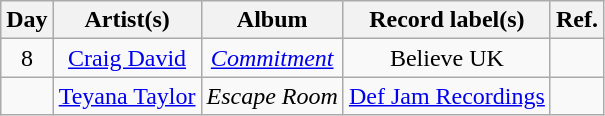<table class="wikitable" style="text-align:center;">
<tr>
<th scope="col">Day</th>
<th scope="col">Artist(s)</th>
<th scope="col">Album</th>
<th scope="col">Record label(s)</th>
<th scope="col">Ref.</th>
</tr>
<tr>
<td>8</td>
<td><a href='#'>Craig David</a></td>
<td><em><a href='#'>Commitment</a></em></td>
<td>Believe UK</td>
<td></td>
</tr>
<tr>
<td></td>
<td><a href='#'>Teyana Taylor</a></td>
<td><em>Escape Room</em></td>
<td><a href='#'>Def Jam Recordings</a></td>
<td></td>
</tr>
</table>
